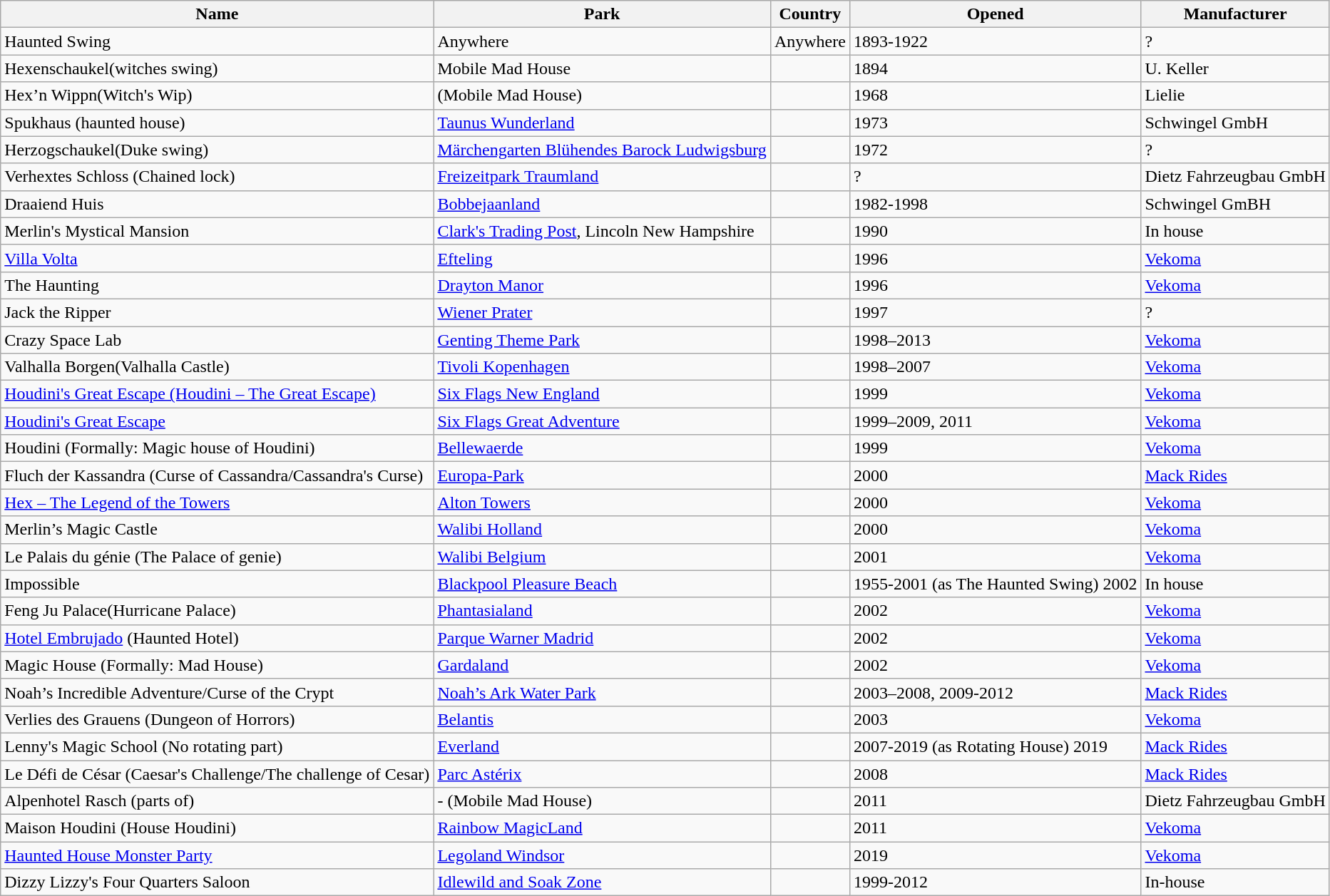<table class="wikitable sortable">
<tr>
<th>Name</th>
<th>Park</th>
<th>Country</th>
<th>Opened</th>
<th>Manufacturer</th>
</tr>
<tr>
<td>Haunted Swing</td>
<td>Anywhere</td>
<td>Anywhere</td>
<td>1893-1922</td>
<td>?</td>
</tr>
<tr>
<td>Hexenschaukel(witches swing)</td>
<td>Mobile Mad House</td>
<td></td>
<td>1894</td>
<td>U. Keller</td>
</tr>
<tr>
<td>Hex’n Wippn(Witch's Wip)</td>
<td>(Mobile Mad House)</td>
<td></td>
<td>1968</td>
<td>Lielie</td>
</tr>
<tr>
<td>Spukhaus (haunted house)</td>
<td><a href='#'>Taunus Wunderland</a></td>
<td></td>
<td>1973</td>
<td>Schwingel GmbH</td>
</tr>
<tr>
<td>Herzogschaukel(Duke swing)</td>
<td><a href='#'>Märchengarten Blühendes Barock Ludwigsburg</a></td>
<td></td>
<td>1972</td>
<td>?</td>
</tr>
<tr>
<td>Verhextes Schloss (Chained lock)</td>
<td><a href='#'>Freizeitpark Traumland</a></td>
<td></td>
<td>?</td>
<td>Dietz Fahrzeugbau GmbH</td>
</tr>
<tr>
<td>Draaiend Huis</td>
<td><a href='#'>Bobbejaanland</a></td>
<td></td>
<td>1982-1998</td>
<td>Schwingel GmBH</td>
</tr>
<tr>
<td>Merlin's Mystical Mansion</td>
<td><a href='#'>Clark's Trading Post</a>, Lincoln New Hampshire</td>
<td></td>
<td>1990</td>
<td>In house</td>
</tr>
<tr>
<td><a href='#'>Villa Volta</a></td>
<td><a href='#'>Efteling</a></td>
<td></td>
<td>1996</td>
<td><a href='#'>Vekoma</a></td>
</tr>
<tr>
<td>The Haunting</td>
<td><a href='#'>Drayton Manor</a></td>
<td></td>
<td>1996</td>
<td><a href='#'>Vekoma</a></td>
</tr>
<tr>
<td>Jack the Ripper</td>
<td><a href='#'>Wiener Prater</a></td>
<td></td>
<td>1997</td>
<td>?</td>
</tr>
<tr>
<td>Crazy Space Lab</td>
<td><a href='#'>Genting Theme Park</a></td>
<td></td>
<td>1998–2013</td>
<td><a href='#'>Vekoma</a></td>
</tr>
<tr>
<td>Valhalla Borgen(Valhalla Castle)</td>
<td><a href='#'>Tivoli Kopenhagen</a></td>
<td></td>
<td>1998–2007</td>
<td><a href='#'>Vekoma</a></td>
</tr>
<tr>
<td><a href='#'>Houdini's Great Escape (Houdini – The Great Escape)</a></td>
<td><a href='#'>Six Flags New England</a></td>
<td></td>
<td>1999</td>
<td><a href='#'>Vekoma</a></td>
</tr>
<tr>
<td><a href='#'>Houdini's Great Escape</a></td>
<td><a href='#'>Six Flags Great Adventure</a></td>
<td></td>
<td>1999–2009, 2011</td>
<td><a href='#'>Vekoma</a></td>
</tr>
<tr>
<td>Houdini (Formally: Magic house of Houdini)</td>
<td><a href='#'>Bellewaerde</a></td>
<td></td>
<td>1999</td>
<td><a href='#'>Vekoma</a></td>
</tr>
<tr>
<td>Fluch der Kassandra (Curse of Cassandra/Cassandra's Curse)</td>
<td><a href='#'>Europa-Park</a></td>
<td></td>
<td>2000</td>
<td><a href='#'>Mack Rides</a></td>
</tr>
<tr>
<td><a href='#'>Hex – The Legend of the Towers</a></td>
<td><a href='#'>Alton Towers</a></td>
<td></td>
<td>2000</td>
<td><a href='#'>Vekoma</a></td>
</tr>
<tr>
<td>Merlin’s Magic Castle</td>
<td><a href='#'>Walibi Holland</a></td>
<td></td>
<td>2000</td>
<td><a href='#'>Vekoma</a></td>
</tr>
<tr>
<td>Le Palais du génie (The Palace of genie)</td>
<td><a href='#'>Walibi Belgium</a></td>
<td></td>
<td>2001</td>
<td><a href='#'>Vekoma</a></td>
</tr>
<tr>
<td>Impossible</td>
<td><a href='#'>Blackpool Pleasure Beach</a></td>
<td></td>
<td>1955-2001 (as The Haunted Swing) 2002</td>
<td>In house</td>
</tr>
<tr>
<td>Feng Ju Palace(Hurricane Palace)</td>
<td><a href='#'>Phantasialand</a></td>
<td></td>
<td>2002</td>
<td><a href='#'>Vekoma</a></td>
</tr>
<tr>
<td><a href='#'>Hotel Embrujado</a> (Haunted Hotel)</td>
<td><a href='#'>Parque Warner Madrid</a></td>
<td></td>
<td>2002</td>
<td><a href='#'>Vekoma</a></td>
</tr>
<tr>
<td>Magic House (Formally: Mad House)</td>
<td><a href='#'>Gardaland</a></td>
<td></td>
<td>2002</td>
<td><a href='#'>Vekoma</a></td>
</tr>
<tr>
<td>Noah’s Incredible Adventure/Curse of the Crypt</td>
<td><a href='#'>Noah’s Ark Water Park</a></td>
<td></td>
<td>2003–2008, 2009-2012</td>
<td><a href='#'>Mack Rides</a></td>
</tr>
<tr>
<td>Verlies des Grauens (Dungeon of Horrors)</td>
<td><a href='#'>Belantis</a></td>
<td></td>
<td>2003</td>
<td><a href='#'>Vekoma</a></td>
</tr>
<tr>
<td>Lenny's Magic School (No rotating part)</td>
<td><a href='#'>Everland</a></td>
<td></td>
<td>2007-2019 (as Rotating House) 2019</td>
<td><a href='#'>Mack Rides</a></td>
</tr>
<tr>
<td>Le Défi de César (Caesar's Challenge/The challenge of Cesar)</td>
<td><a href='#'>Parc Astérix</a></td>
<td></td>
<td>2008</td>
<td><a href='#'>Mack Rides</a></td>
</tr>
<tr>
<td>Alpenhotel Rasch (parts of)</td>
<td>- (Mobile Mad House)</td>
<td></td>
<td>2011</td>
<td>Dietz Fahrzeugbau GmbH</td>
</tr>
<tr>
<td>Maison Houdini (House Houdini)</td>
<td><a href='#'>Rainbow MagicLand</a></td>
<td></td>
<td>2011</td>
<td><a href='#'>Vekoma</a></td>
</tr>
<tr>
<td><a href='#'>Haunted House Monster Party</a></td>
<td><a href='#'>Legoland Windsor</a></td>
<td></td>
<td>2019</td>
<td><a href='#'>Vekoma</a></td>
</tr>
<tr>
<td>Dizzy Lizzy's Four Quarters Saloon</td>
<td><a href='#'>Idlewild and Soak Zone</a></td>
<td></td>
<td>1999-2012</td>
<td>In-house</td>
</tr>
</table>
